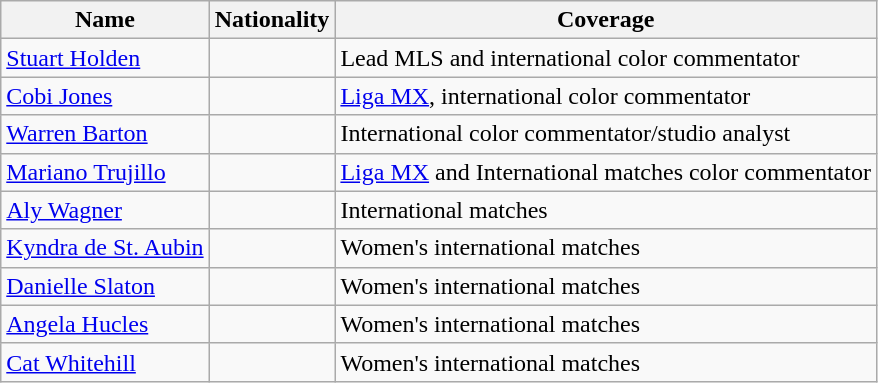<table class="wikitable">
<tr>
<th>Name</th>
<th>Nationality</th>
<th>Coverage</th>
</tr>
<tr>
<td><a href='#'>Stuart Holden</a></td>
<td></td>
<td>Lead MLS and international color commentator</td>
</tr>
<tr>
<td><a href='#'>Cobi Jones</a></td>
<td></td>
<td><a href='#'>Liga MX</a>, international color commentator</td>
</tr>
<tr>
<td><a href='#'>Warren Barton</a></td>
<td></td>
<td>International color commentator/studio analyst</td>
</tr>
<tr>
<td><a href='#'>Mariano Trujillo</a></td>
<td></td>
<td><a href='#'>Liga MX</a> and International matches color commentator</td>
</tr>
<tr>
<td><a href='#'>Aly Wagner</a></td>
<td></td>
<td>International matches</td>
</tr>
<tr>
<td><a href='#'>Kyndra de St. Aubin</a></td>
<td></td>
<td>Women's international matches</td>
</tr>
<tr>
<td><a href='#'>Danielle Slaton</a></td>
<td></td>
<td>Women's international matches</td>
</tr>
<tr>
<td><a href='#'>Angela Hucles</a></td>
<td></td>
<td>Women's international matches</td>
</tr>
<tr>
<td><a href='#'>Cat Whitehill</a></td>
<td></td>
<td>Women's international matches</td>
</tr>
</table>
